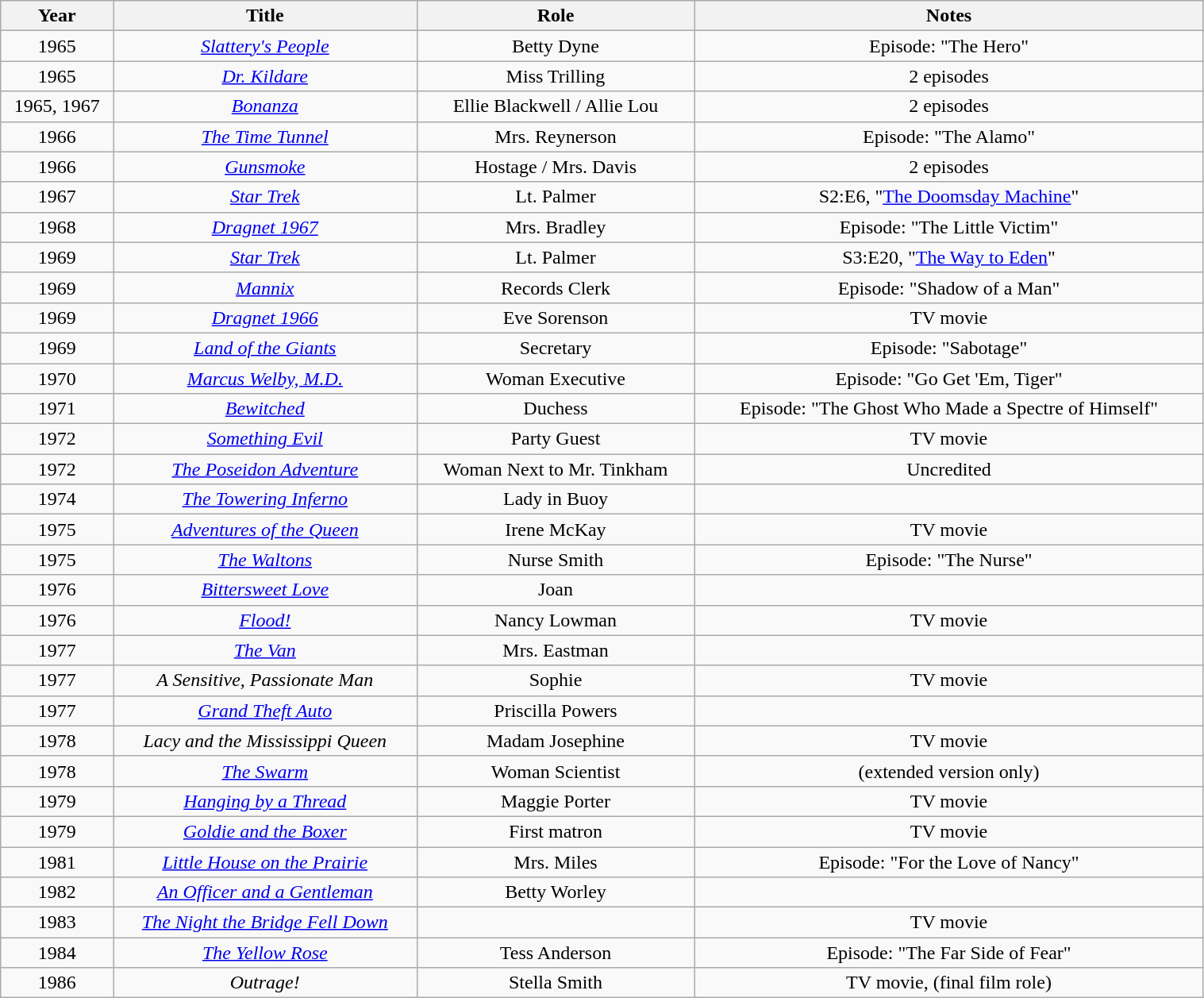<table class="wikitable sortable" style="width:80%; text-align: center">
<tr>
<th>Year</th>
<th>Title</th>
<th>Role</th>
<th>Notes</th>
</tr>
<tr>
<td>1965</td>
<td><em><a href='#'>Slattery's People</a></em></td>
<td>Betty Dyne</td>
<td>Episode: "The Hero"</td>
</tr>
<tr>
<td>1965</td>
<td><em><a href='#'>Dr. Kildare</a></em></td>
<td>Miss Trilling</td>
<td>2 episodes</td>
</tr>
<tr>
<td>1965, 1967</td>
<td><em><a href='#'>Bonanza</a></em></td>
<td>Ellie Blackwell / Allie Lou</td>
<td>2 episodes</td>
</tr>
<tr>
<td>1966</td>
<td><em><a href='#'>The Time Tunnel</a></em></td>
<td>Mrs. Reynerson</td>
<td>Episode: "The Alamo"</td>
</tr>
<tr>
<td>1966</td>
<td><em><a href='#'>Gunsmoke</a></em></td>
<td>Hostage / Mrs. Davis</td>
<td>2 episodes</td>
</tr>
<tr>
<td>1967</td>
<td><em><a href='#'>Star Trek</a></em></td>
<td>Lt. Palmer</td>
<td>S2:E6, "<a href='#'>The Doomsday Machine</a>"</td>
</tr>
<tr>
<td>1968</td>
<td><em><a href='#'>Dragnet 1967</a></em></td>
<td>Mrs. Bradley</td>
<td>Episode: "The Little Victim"</td>
</tr>
<tr>
<td>1969</td>
<td><em><a href='#'>Star Trek</a></em></td>
<td>Lt. Palmer</td>
<td>S3:E20, "<a href='#'>The Way to Eden</a>"</td>
</tr>
<tr>
<td>1969</td>
<td><em><a href='#'>Mannix</a></em></td>
<td>Records Clerk</td>
<td>Episode: "Shadow of a Man"</td>
</tr>
<tr>
<td>1969</td>
<td><em><a href='#'>Dragnet 1966</a></em></td>
<td>Eve Sorenson</td>
<td>TV movie</td>
</tr>
<tr>
<td>1969</td>
<td><em><a href='#'>Land of the Giants</a></em></td>
<td>Secretary</td>
<td>Episode: "Sabotage"</td>
</tr>
<tr>
<td>1970</td>
<td><em><a href='#'>Marcus Welby, M.D.</a></em></td>
<td>Woman Executive</td>
<td>Episode: "Go Get 'Em, Tiger"</td>
</tr>
<tr>
<td>1971</td>
<td><em><a href='#'>Bewitched</a></em></td>
<td>Duchess</td>
<td>Episode: "The Ghost Who Made a Spectre of Himself"</td>
</tr>
<tr>
<td>1972</td>
<td><em><a href='#'>Something Evil</a></em></td>
<td>Party Guest</td>
<td>TV movie</td>
</tr>
<tr>
<td>1972</td>
<td><em><a href='#'>The Poseidon Adventure</a></em></td>
<td>Woman Next to Mr. Tinkham</td>
<td>Uncredited</td>
</tr>
<tr>
<td>1974</td>
<td><em><a href='#'>The Towering Inferno</a></em></td>
<td>Lady in Buoy</td>
<td></td>
</tr>
<tr>
<td>1975</td>
<td><em><a href='#'>Adventures of the Queen</a></em></td>
<td>Irene McKay</td>
<td>TV movie</td>
</tr>
<tr>
<td>1975</td>
<td><em><a href='#'>The Waltons</a></em></td>
<td>Nurse Smith</td>
<td>Episode: "The Nurse"</td>
</tr>
<tr>
<td>1976</td>
<td><em><a href='#'>Bittersweet Love</a></em></td>
<td>Joan</td>
<td></td>
</tr>
<tr>
<td>1976</td>
<td><em><a href='#'>Flood!</a></em></td>
<td>Nancy Lowman</td>
<td>TV movie</td>
</tr>
<tr>
<td>1977</td>
<td><em><a href='#'>The Van</a></em></td>
<td>Mrs. Eastman</td>
<td></td>
</tr>
<tr>
<td>1977</td>
<td><em>A Sensitive, Passionate Man</em></td>
<td>Sophie</td>
<td>TV movie</td>
</tr>
<tr>
<td>1977</td>
<td><em><a href='#'>Grand Theft Auto</a></em></td>
<td>Priscilla Powers</td>
<td></td>
</tr>
<tr>
<td>1978</td>
<td><em>Lacy and the Mississippi Queen</em></td>
<td>Madam Josephine</td>
<td>TV movie</td>
</tr>
<tr>
<td>1978</td>
<td><em><a href='#'>The Swarm</a></em></td>
<td>Woman Scientist</td>
<td>(extended version only)</td>
</tr>
<tr>
<td>1979</td>
<td><em><a href='#'>Hanging by a Thread</a></em></td>
<td>Maggie Porter</td>
<td>TV movie</td>
</tr>
<tr>
<td>1979</td>
<td><em><a href='#'>Goldie and the Boxer</a></em></td>
<td>First matron</td>
<td>TV movie</td>
</tr>
<tr>
<td>1981</td>
<td><em><a href='#'>Little House on the Prairie</a></em></td>
<td>Mrs. Miles</td>
<td>Episode: "For the Love of Nancy"</td>
</tr>
<tr>
<td>1982</td>
<td><em><a href='#'>An Officer and a Gentleman</a></em></td>
<td>Betty Worley</td>
<td></td>
</tr>
<tr>
<td>1983</td>
<td><em><a href='#'>The Night the Bridge Fell Down</a></em></td>
<td></td>
<td>TV movie</td>
</tr>
<tr>
<td>1984</td>
<td><em><a href='#'>The Yellow Rose</a></em></td>
<td>Tess Anderson</td>
<td>Episode: "The Far Side of Fear"</td>
</tr>
<tr>
<td>1986</td>
<td><em>Outrage!</em></td>
<td>Stella Smith</td>
<td>TV movie, (final film role)</td>
</tr>
</table>
